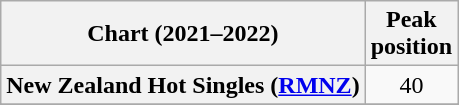<table class="wikitable sortable plainrowheaders" style="text-align:center">
<tr>
<th>Chart (2021–2022)</th>
<th>Peak<br>position</th>
</tr>
<tr>
<th scope="row">New Zealand Hot Singles (<a href='#'>RMNZ</a>)</th>
<td>40</td>
</tr>
<tr>
</tr>
<tr>
</tr>
</table>
